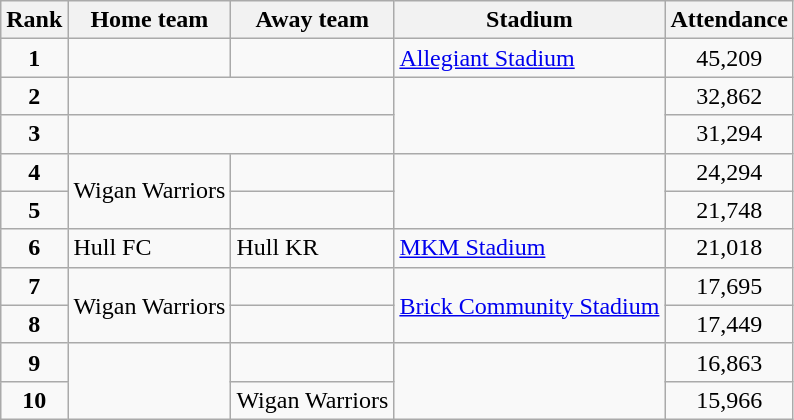<table class="wikitable" style="text-align:center">
<tr>
<th>Rank</th>
<th>Home team</th>
<th>Away team</th>
<th>Stadium</th>
<th>Attendance</th>
</tr>
<tr>
<td><strong>1</strong></td>
<td style="text-align:left"></td>
<td style="text-align:left"></td>
<td style="text-align:left"><a href='#'>Allegiant Stadium</a></td>
<td>45,209</td>
</tr>
<tr>
<td><strong>2</strong></td>
<td align="center" colspan=2></td>
<td rowspan=2 style="text-align:left"></td>
<td>32,862</td>
</tr>
<tr>
<td><strong>3</strong></td>
<td align="center" colspan=2></td>
<td>31,294</td>
</tr>
<tr>
<td><strong>4</strong></td>
<td rowspan=2 style="text-align:left">Wigan Warriors</td>
<td style="text-align:left"></td>
<td rowspan=2 style="text-align:left"></td>
<td>24,294</td>
</tr>
<tr>
<td><strong>5</strong></td>
<td style="text-align:left"></td>
<td>21,748</td>
</tr>
<tr>
<td><strong>6</strong></td>
<td style="text-align:left">Hull FC</td>
<td style="text-align:left">Hull KR</td>
<td style="text-align:left"><a href='#'>MKM Stadium</a></td>
<td>21,018</td>
</tr>
<tr>
<td><strong>7</strong></td>
<td rowspan=2 style="text-align:left">Wigan Warriors</td>
<td style="text-align:left"></td>
<td rowspan=2 style="text-align:left"><a href='#'>Brick Community Stadium</a></td>
<td>17,695</td>
</tr>
<tr>
<td><strong>8</strong></td>
<td style="text-align:left"></td>
<td>17,449</td>
</tr>
<tr>
<td><strong>9</strong></td>
<td rowspan=2 style="text-align:left"></td>
<td style="text-align:left"></td>
<td rowspan=2 style="text-align:left"></td>
<td>16,863</td>
</tr>
<tr>
<td><strong>10</strong></td>
<td style="text-align:left">Wigan Warriors</td>
<td>15,966</td>
</tr>
</table>
